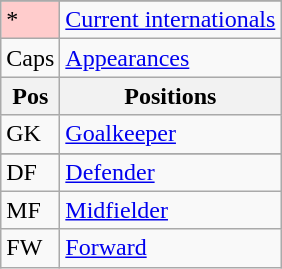<table class="wikitable floatright">
<tr>
</tr>
<tr>
<td style="background-color:#FFCCCC">*</td>
<td><a href='#'>Current internationals</a></td>
</tr>
<tr>
<td>Caps</td>
<td><a href='#'>Appearances</a></td>
</tr>
<tr>
<th>Pos</th>
<th style="align: left">Positions</th>
</tr>
<tr>
<td>GK</td>
<td><a href='#'>Goalkeeper</a></td>
</tr>
<tr>
</tr>
<tr>
<td>DF</td>
<td><a href='#'>Defender</a></td>
</tr>
<tr>
<td>MF</td>
<td><a href='#'>Midfielder</a></td>
</tr>
<tr>
<td>FW</td>
<td><a href='#'>Forward</a></td>
</tr>
</table>
